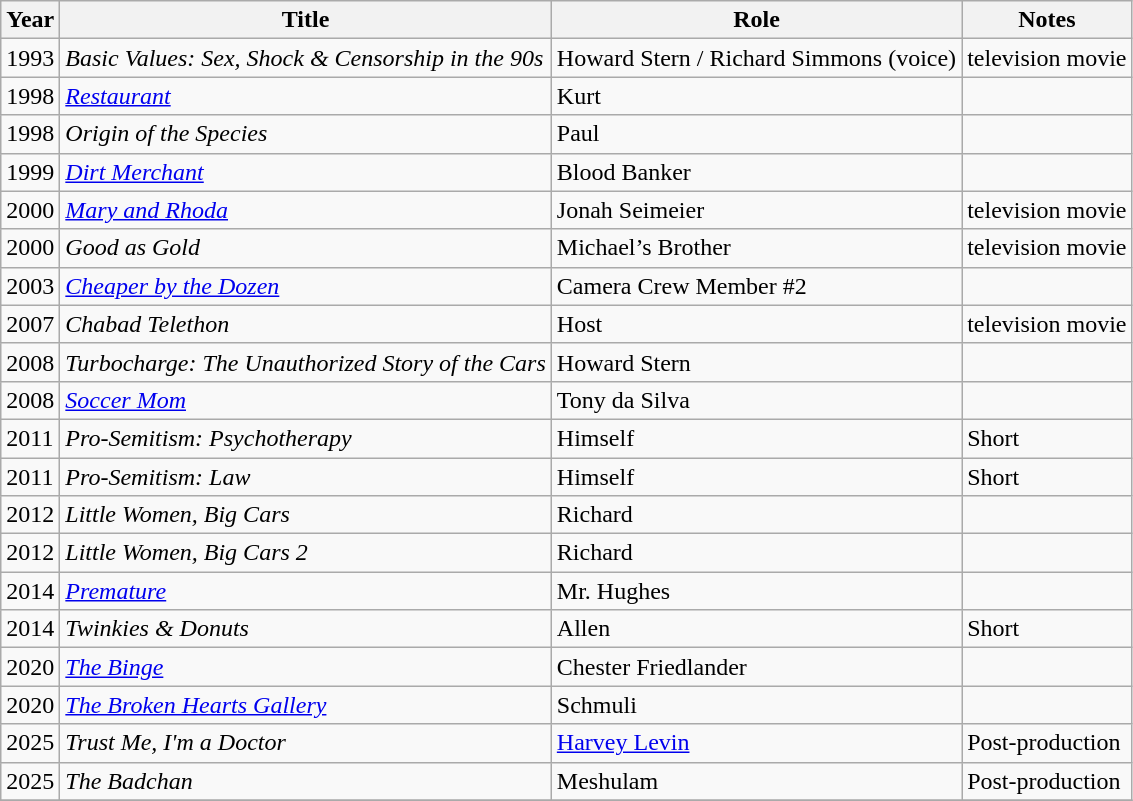<table class="wikitable sortable">
<tr>
<th>Year</th>
<th>Title</th>
<th>Role</th>
<th class="unsortable">Notes</th>
</tr>
<tr>
<td>1993</td>
<td><em>Basic Values: Sex, Shock & Censorship in the 90s</em></td>
<td>Howard Stern / Richard Simmons (voice)</td>
<td>television movie</td>
</tr>
<tr>
<td>1998</td>
<td><em><a href='#'>Restaurant</a></em></td>
<td>Kurt</td>
<td></td>
</tr>
<tr>
<td>1998</td>
<td><em>Origin of the Species</em></td>
<td>Paul</td>
<td></td>
</tr>
<tr>
<td>1999</td>
<td><em><a href='#'>Dirt Merchant</a></em></td>
<td>Blood Banker</td>
<td></td>
</tr>
<tr>
<td>2000</td>
<td><em><a href='#'>Mary and Rhoda</a></em></td>
<td>Jonah Seimeier</td>
<td>television movie</td>
</tr>
<tr>
<td>2000</td>
<td><em>Good as Gold</em></td>
<td>Michael’s Brother</td>
<td>television movie</td>
</tr>
<tr>
<td>2003</td>
<td><em><a href='#'>Cheaper by the Dozen</a></em></td>
<td>Camera Crew Member #2</td>
<td></td>
</tr>
<tr>
<td>2007</td>
<td><em>Chabad Telethon</em></td>
<td>Host</td>
<td>television movie</td>
</tr>
<tr>
<td>2008</td>
<td><em>Turbocharge: The Unauthorized Story of the Cars</em></td>
<td>Howard Stern</td>
<td></td>
</tr>
<tr>
<td>2008</td>
<td><em><a href='#'>Soccer Mom</a></em></td>
<td>Tony da Silva</td>
<td></td>
</tr>
<tr>
<td>2011</td>
<td><em>Pro-Semitism: Psychotherapy</em></td>
<td>Himself</td>
<td>Short</td>
</tr>
<tr>
<td>2011</td>
<td><em>Pro-Semitism: Law</em></td>
<td>Himself</td>
<td>Short</td>
</tr>
<tr>
<td>2012</td>
<td><em>Little Women, Big Cars</em></td>
<td>Richard</td>
<td></td>
</tr>
<tr>
<td>2012</td>
<td><em>Little Women, Big Cars 2</em></td>
<td>Richard</td>
<td></td>
</tr>
<tr>
<td>2014</td>
<td><em><a href='#'>Premature</a></em></td>
<td>Mr. Hughes</td>
<td></td>
</tr>
<tr>
<td>2014</td>
<td><em>Twinkies & Donuts</em></td>
<td>Allen</td>
<td>Short</td>
</tr>
<tr>
<td>2020</td>
<td><em><a href='#'>The Binge</a></em></td>
<td>Chester Friedlander</td>
<td></td>
</tr>
<tr>
<td>2020</td>
<td><em><a href='#'>The Broken Hearts Gallery</a></em></td>
<td>Schmuli</td>
<td></td>
</tr>
<tr>
<td>2025</td>
<td><em>Trust Me, I'm a Doctor</em></td>
<td><a href='#'>Harvey Levin</a></td>
<td>Post-production</td>
</tr>
<tr>
<td>2025</td>
<td><em>The Badchan</em></td>
<td>Meshulam</td>
<td>Post-production</td>
</tr>
<tr>
</tr>
</table>
